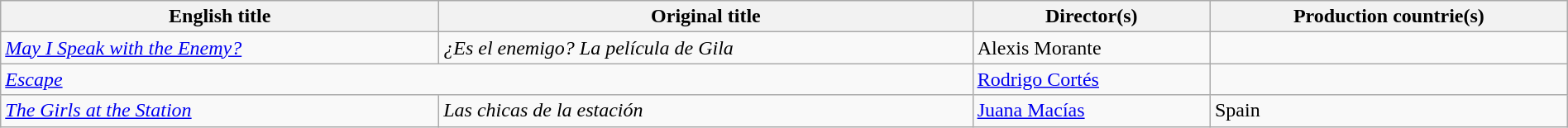<table class="sortable wikitable" style="width:100%; margin-bottom:4px" cellpadding="5">
<tr>
<th scope="col">English title</th>
<th scope="col">Original title</th>
<th scope="col">Director(s)</th>
<th scope="col">Production countrie(s)</th>
</tr>
<tr>
<td><em><a href='#'>May I Speak with the Enemy?</a></em></td>
<td><em>¿Es el enemigo? La película de Gila</em></td>
<td>Alexis Morante</td>
<td></td>
</tr>
<tr>
<td colspan = "2"><em><a href='#'>Escape</a></em></td>
<td><a href='#'>Rodrigo Cortés</a></td>
<td></td>
</tr>
<tr>
<td><em><a href='#'>The Girls at the Station</a></em></td>
<td><em>Las chicas de la estación</em></td>
<td><a href='#'>Juana Macías</a></td>
<td>Spain</td>
</tr>
</table>
